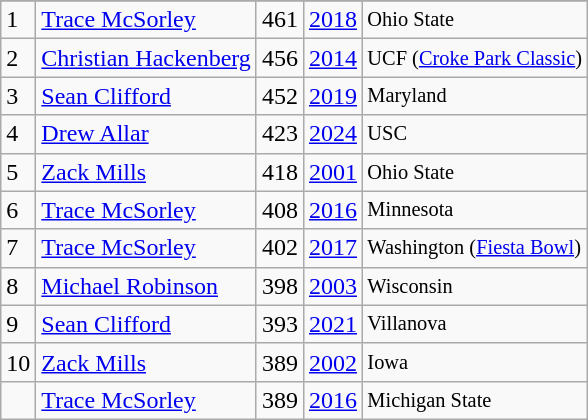<table class="wikitable">
<tr>
</tr>
<tr>
<td>1</td>
<td><a href='#'>Trace McSorley</a></td>
<td><abbr>461</abbr></td>
<td><a href='#'>2018</a></td>
<td style="font-size:85%;">Ohio State</td>
</tr>
<tr>
<td>2</td>
<td><a href='#'>Christian Hackenberg</a></td>
<td><abbr>456</abbr></td>
<td><a href='#'>2014</a></td>
<td style="font-size:85%;">UCF (<a href='#'>Croke Park Classic</a>)</td>
</tr>
<tr>
<td>3</td>
<td><a href='#'>Sean Clifford</a></td>
<td><abbr>452</abbr></td>
<td><a href='#'>2019</a></td>
<td style="font-size:85%;">Maryland</td>
</tr>
<tr>
<td>4</td>
<td><a href='#'>Drew Allar</a></td>
<td><abbr>423</abbr></td>
<td><a href='#'>2024</a></td>
<td style="font-size:85%;">USC</td>
</tr>
<tr>
<td>5</td>
<td><a href='#'>Zack Mills</a></td>
<td><abbr>418</abbr></td>
<td><a href='#'>2001</a></td>
<td style="font-size:85%;">Ohio State</td>
</tr>
<tr>
<td>6</td>
<td><a href='#'>Trace McSorley</a></td>
<td><abbr>408</abbr></td>
<td><a href='#'>2016</a></td>
<td style="font-size:85%;">Minnesota</td>
</tr>
<tr>
<td>7</td>
<td><a href='#'>Trace McSorley</a></td>
<td><abbr>402</abbr></td>
<td><a href='#'>2017</a></td>
<td style="font-size:85%;">Washington (<a href='#'>Fiesta Bowl</a>)</td>
</tr>
<tr>
<td>8</td>
<td><a href='#'>Michael Robinson</a></td>
<td><abbr>398</abbr></td>
<td><a href='#'>2003</a></td>
<td style="font-size:85%;">Wisconsin</td>
</tr>
<tr>
<td>9</td>
<td><a href='#'>Sean Clifford</a></td>
<td><abbr>393</abbr></td>
<td><a href='#'>2021</a></td>
<td style="font-size:85%;">Villanova</td>
</tr>
<tr>
<td>10</td>
<td><a href='#'>Zack Mills</a></td>
<td><abbr>389</abbr></td>
<td><a href='#'>2002</a></td>
<td style="font-size:85%;">Iowa</td>
</tr>
<tr>
<td></td>
<td><a href='#'>Trace McSorley</a></td>
<td><abbr>389</abbr></td>
<td><a href='#'>2016</a></td>
<td style="font-size:85%;">Michigan State</td>
</tr>
</table>
